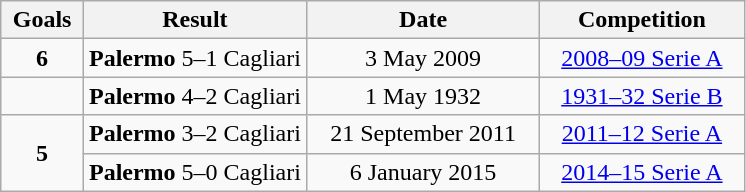<table class="wikitable sortable" style="text-align:center;">
<tr>
<th>Goals</th>
<th style="width:30%;">Result</th>
<th>Date</th>
<th>Competition</th>
</tr>
<tr>
<td><strong>6</strong></td>
<td><strong>Palermo</strong> 5–1 Cagliari</td>
<td>3 May 2009</td>
<td><a href='#'>2008–09 Serie A</a></td>
</tr>
<tr>
<td></td>
<td><strong>Palermo</strong> 4–2 Cagliari</td>
<td>1 May 1932</td>
<td><a href='#'>1931–32 Serie B</a></td>
</tr>
<tr>
<td rowspan="2"><strong>5</strong></td>
<td><strong>Palermo</strong> 3–2 Cagliari</td>
<td>21 September 2011</td>
<td><a href='#'>2011–12 Serie A</a></td>
</tr>
<tr>
<td><strong>Palermo</strong> 5–0 Cagliari</td>
<td>6 January 2015</td>
<td><a href='#'>2014–15 Serie A</a></td>
</tr>
</table>
